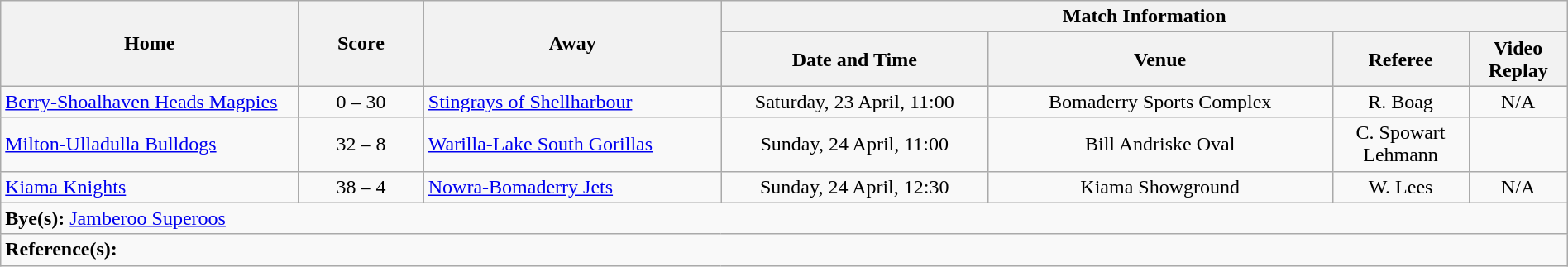<table class="wikitable" width="100% text-align:center;">
<tr>
<th rowspan="2" width="19%">Home</th>
<th rowspan="2" width="8%">Score</th>
<th rowspan="2" width="19%">Away</th>
<th colspan="4">Match Information</th>
</tr>
<tr bgcolor="#CCCCCC">
<th width="17%">Date and Time</th>
<th width="22%">Venue</th>
<th>Referee</th>
<th>Video Replay</th>
</tr>
<tr>
<td> <a href='#'>Berry-Shoalhaven Heads Magpies</a></td>
<td style="text-align:center;">0 – 30</td>
<td> <a href='#'>Stingrays of Shellharbour</a></td>
<td style="text-align:center;">Saturday, 23 April, 11:00</td>
<td style="text-align:center;">Bomaderry Sports Complex</td>
<td style="text-align:center;">R. Boag</td>
<td style="text-align:center;">N/A</td>
</tr>
<tr>
<td> <a href='#'>Milton-Ulladulla Bulldogs</a></td>
<td style="text-align:center;">32 – 8</td>
<td> <a href='#'>Warilla-Lake South Gorillas</a></td>
<td style="text-align:center;">Sunday, 24 April, 11:00</td>
<td style="text-align:center;">Bill Andriske Oval</td>
<td style="text-align:center;">C. Spowart Lehmann</td>
<td style="text-align:center;"></td>
</tr>
<tr>
<td> <a href='#'>Kiama Knights</a></td>
<td style="text-align:center;">38 – 4</td>
<td> <a href='#'>Nowra-Bomaderry Jets</a></td>
<td style="text-align:center;">Sunday, 24 April, 12:30</td>
<td style="text-align:center;">Kiama Showground</td>
<td style="text-align:center;">W. Lees</td>
<td style="text-align:center;">N/A</td>
</tr>
<tr>
<td colspan="7"><strong>Bye(s):</strong>  <a href='#'>Jamberoo Superoos</a></td>
</tr>
<tr>
<td colspan="7"><strong>Reference(s):</strong></td>
</tr>
</table>
